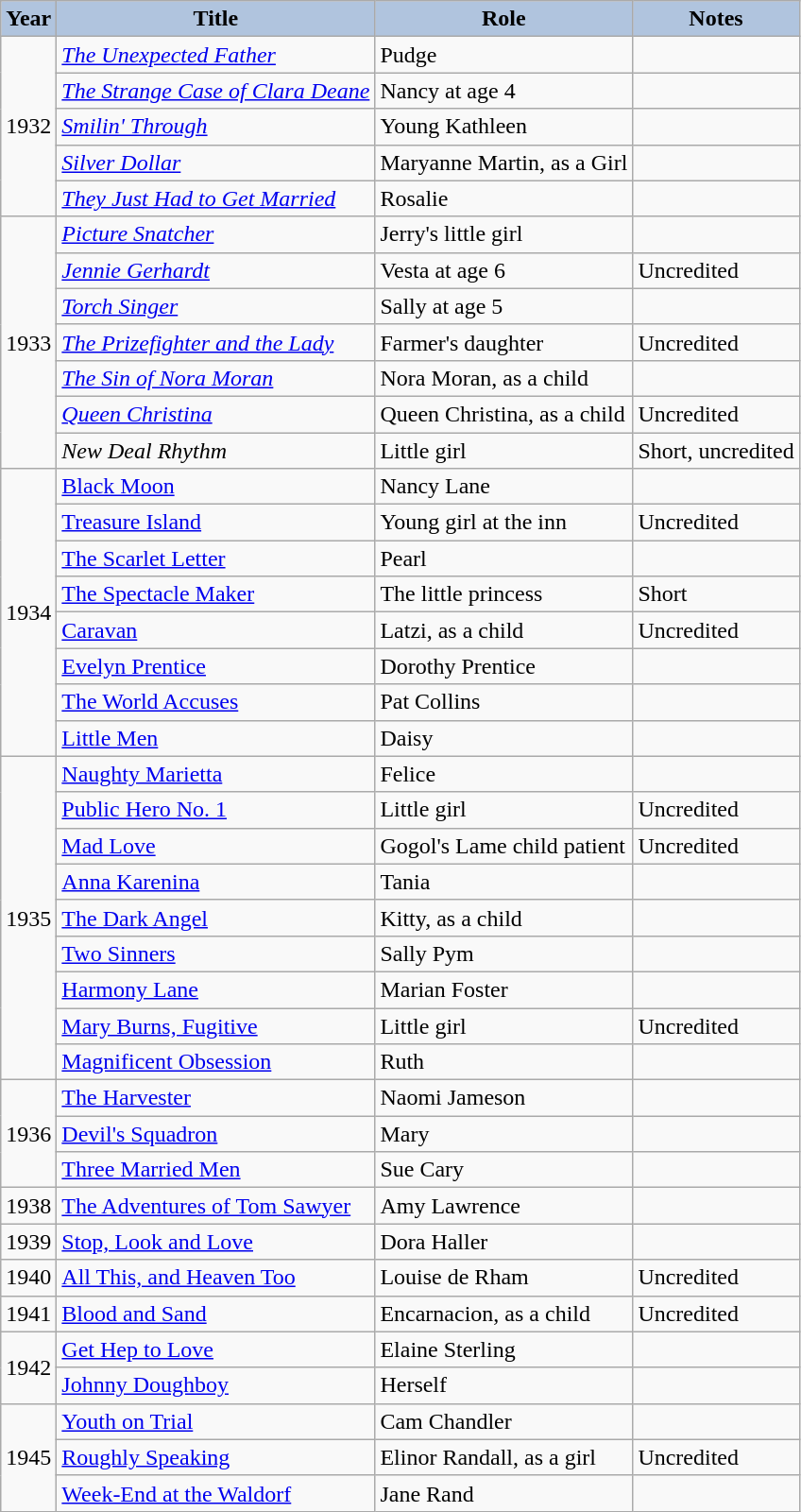<table class="wikitable">
<tr>
<th style="background:#B0C4DE;">Year</th>
<th style="background:#B0C4DE;">Title</th>
<th style="background:#B0C4DE;">Role</th>
<th style="background:#B0C4DE;">Notes</th>
</tr>
<tr>
<td rowspan=5>1932</td>
<td><em><a href='#'>The Unexpected Father</a></em></td>
<td>Pudge</td>
<td></td>
</tr>
<tr>
<td><em><a href='#'>The Strange Case of Clara Deane</a></em></td>
<td>Nancy at age 4</td>
<td></td>
</tr>
<tr>
<td><em><a href='#'>Smilin' Through</a></em></td>
<td>Young Kathleen</td>
<td></td>
</tr>
<tr>
<td><em><a href='#'>Silver Dollar</a></em></td>
<td>Maryanne Martin, as a Girl</td>
<td></td>
</tr>
<tr>
<td><em><a href='#'>They Just Had to Get Married</a></em></td>
<td>Rosalie</td>
<td></td>
</tr>
<tr>
<td rowspan=7>1933</td>
<td><em><a href='#'>Picture Snatcher</a></em></td>
<td>Jerry's little girl</td>
<td></td>
</tr>
<tr>
<td><em><a href='#'>Jennie Gerhardt</a></em></td>
<td>Vesta at age 6</td>
<td>Uncredited</td>
</tr>
<tr>
<td><em><a href='#'>Torch Singer</a></em></td>
<td>Sally at age 5</td>
<td></td>
</tr>
<tr>
<td><em><a href='#'>The Prizefighter and the Lady</a></em></td>
<td>Farmer's daughter</td>
<td>Uncredited</td>
</tr>
<tr>
<td><em><a href='#'>The Sin of Nora Moran</a></em></td>
<td>Nora Moran, as a child</td>
<td></td>
</tr>
<tr>
<td><em><a href='#'>Queen Christina</a></em></td>
<td>Queen Christina, as a child</td>
<td>Uncredited</td>
</tr>
<tr>
<td><em>New Deal Rhythm</td>
<td>Little girl</td>
<td>Short, uncredited</td>
</tr>
<tr>
<td rowspan=8>1934</td>
<td></em><a href='#'>Black Moon</a><em></td>
<td>Nancy Lane</td>
<td></td>
</tr>
<tr>
<td></em><a href='#'>Treasure Island</a><em></td>
<td>Young girl at the inn</td>
<td>Uncredited</td>
</tr>
<tr>
<td></em><a href='#'>The Scarlet Letter</a><em></td>
<td>Pearl</td>
<td></td>
</tr>
<tr>
<td></em><a href='#'>The Spectacle Maker</a><em></td>
<td>The little princess</td>
<td>Short</td>
</tr>
<tr>
<td></em><a href='#'>Caravan</a><em></td>
<td>Latzi, as a child</td>
<td>Uncredited</td>
</tr>
<tr>
<td></em><a href='#'>Evelyn Prentice</a><em></td>
<td>Dorothy Prentice</td>
<td></td>
</tr>
<tr>
<td></em><a href='#'>The World Accuses</a><em></td>
<td>Pat Collins</td>
<td></td>
</tr>
<tr>
<td></em><a href='#'>Little Men</a><em></td>
<td>Daisy</td>
<td></td>
</tr>
<tr>
<td rowspan=9>1935</td>
<td></em><a href='#'>Naughty Marietta</a><em></td>
<td>Felice</td>
<td></td>
</tr>
<tr>
<td></em><a href='#'>Public Hero No. 1</a><em></td>
<td>Little girl</td>
<td>Uncredited</td>
</tr>
<tr>
<td></em><a href='#'>Mad Love</a><em></td>
<td>Gogol's Lame child patient</td>
<td>Uncredited</td>
</tr>
<tr>
<td></em><a href='#'>Anna Karenina</a><em></td>
<td>Tania</td>
<td></td>
</tr>
<tr>
<td></em><a href='#'>The Dark Angel</a><em></td>
<td>Kitty, as a child</td>
<td></td>
</tr>
<tr>
<td></em><a href='#'>Two Sinners</a><em></td>
<td>Sally Pym</td>
<td></td>
</tr>
<tr>
<td></em><a href='#'>Harmony Lane</a><em></td>
<td>Marian Foster</td>
<td></td>
</tr>
<tr>
<td></em><a href='#'>Mary Burns, Fugitive</a><em></td>
<td>Little girl</td>
<td>Uncredited</td>
</tr>
<tr>
<td></em><a href='#'>Magnificent Obsession</a><em></td>
<td>Ruth</td>
<td></td>
</tr>
<tr>
<td rowspan=3>1936</td>
<td></em><a href='#'>The Harvester</a><em></td>
<td>Naomi Jameson</td>
<td></td>
</tr>
<tr>
<td></em><a href='#'>Devil's Squadron</a><em></td>
<td>Mary</td>
<td></td>
</tr>
<tr>
<td></em><a href='#'>Three Married Men</a><em></td>
<td>Sue Cary</td>
<td></td>
</tr>
<tr>
<td>1938</td>
<td></em><a href='#'>The Adventures of Tom Sawyer</a><em></td>
<td>Amy Lawrence</td>
<td></td>
</tr>
<tr>
<td>1939</td>
<td></em><a href='#'>Stop, Look and Love</a><em></td>
<td>Dora Haller</td>
<td></td>
</tr>
<tr>
<td>1940</td>
<td></em><a href='#'>All This, and Heaven Too</a><em></td>
<td>Louise de Rham</td>
<td>Uncredited</td>
</tr>
<tr>
<td>1941</td>
<td></em><a href='#'>Blood and Sand</a><em></td>
<td>Encarnacion, as a child</td>
<td>Uncredited</td>
</tr>
<tr>
<td rowspan=2>1942</td>
<td></em><a href='#'>Get Hep to Love</a><em></td>
<td>Elaine Sterling</td>
<td></td>
</tr>
<tr>
<td></em><a href='#'>Johnny Doughboy</a><em></td>
<td>Herself</td>
<td></td>
</tr>
<tr>
<td rowspan=3>1945</td>
<td></em><a href='#'>Youth on Trial</a><em></td>
<td>Cam Chandler</td>
<td></td>
</tr>
<tr>
<td></em><a href='#'>Roughly Speaking</a><em></td>
<td>Elinor Randall, as a girl</td>
<td>Uncredited</td>
</tr>
<tr>
<td></em><a href='#'>Week-End at the Waldorf</a><em></td>
<td>Jane Rand</td>
<td></td>
</tr>
</table>
